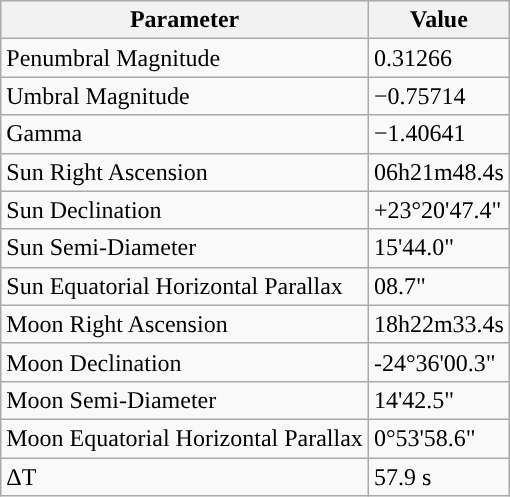<table class="wikitable">
<tr>
<th>Parameter</th>
<th>Value</th>
</tr>
<tr>
<td>Penumbral Magnitude</td>
<td>0.31266</td>
</tr>
<tr>
<td>Umbral Magnitude</td>
<td>−0.75714</td>
</tr>
<tr>
<td>Gamma</td>
<td>−1.40641</td>
</tr>
<tr>
<td>Sun Right Ascension</td>
<td>06h21m48.4s</td>
</tr>
<tr>
<td>Sun Declination</td>
<td>+23°20'47.4"</td>
</tr>
<tr>
<td>Sun Semi-Diameter</td>
<td>15'44.0"</td>
</tr>
<tr>
<td>Sun Equatorial Horizontal Parallax</td>
<td>08.7"</td>
</tr>
<tr>
<td>Moon Right Ascension</td>
<td>18h22m33.4s</td>
</tr>
<tr>
<td>Moon Declination</td>
<td>-24°36'00.3"</td>
</tr>
<tr>
<td>Moon Semi-Diameter</td>
<td>14'42.5"</td>
</tr>
<tr>
<td>Moon Equatorial Horizontal Parallax</td>
<td>0°53'58.6"</td>
</tr>
<tr>
<td>ΔT</td>
<td>57.9 s</td>
</tr>
</table>
